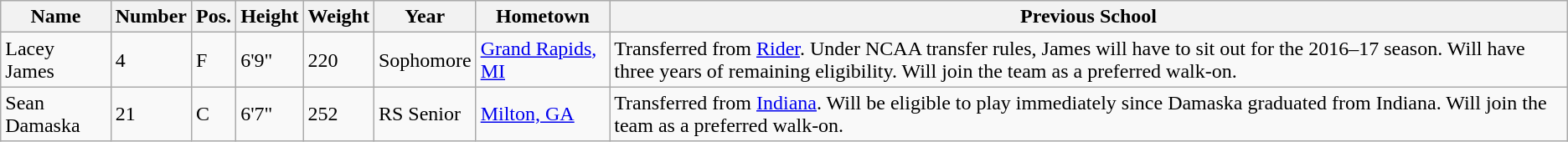<table class="wikitable sortable" border="1">
<tr>
<th>Name</th>
<th>Number</th>
<th>Pos.</th>
<th>Height</th>
<th>Weight</th>
<th>Year</th>
<th>Hometown</th>
<th class="unsortable">Previous School</th>
</tr>
<tr>
<td>Lacey James</td>
<td>4</td>
<td>F</td>
<td>6'9"</td>
<td>220</td>
<td>Sophomore</td>
<td><a href='#'>Grand Rapids, MI</a></td>
<td>Transferred from <a href='#'>Rider</a>. Under NCAA transfer rules, James will have to sit out for the 2016–17 season. Will have three years of remaining eligibility. Will join the team as a preferred walk-on.</td>
</tr>
<tr>
<td>Sean Damaska</td>
<td>21</td>
<td>C</td>
<td>6'7"</td>
<td>252</td>
<td>RS Senior</td>
<td><a href='#'>Milton, GA</a></td>
<td>Transferred from <a href='#'>Indiana</a>. Will be eligible to play immediately since Damaska graduated from Indiana. Will join the team as a preferred walk-on.</td>
</tr>
</table>
